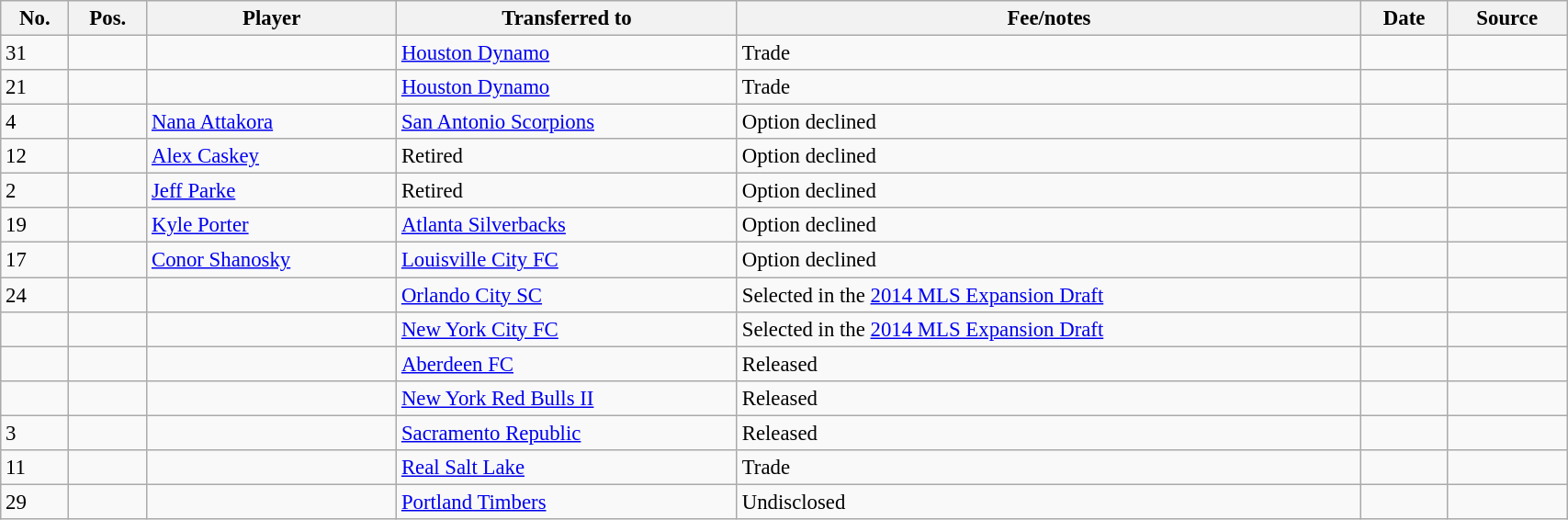<table class="wikitable sortable" style="width:90%; text-align:center; font-size:95%; text-align:left;">
<tr>
<th><strong>No.</strong></th>
<th><strong>Pos.</strong></th>
<th><strong>Player</strong></th>
<th><strong>Transferred to</strong></th>
<th><strong>Fee/notes</strong></th>
<th><strong>Date</strong></th>
<th><strong>Source</strong></th>
</tr>
<tr>
<td>31</td>
<td align=center></td>
<td></td>
<td> <a href='#'>Houston Dynamo</a></td>
<td>Trade</td>
<td></td>
<td></td>
</tr>
<tr>
<td>21</td>
<td align=center></td>
<td></td>
<td> <a href='#'>Houston Dynamo</a></td>
<td>Trade</td>
<td></td>
<td></td>
</tr>
<tr>
<td>4</td>
<td align=center></td>
<td> <a href='#'>Nana Attakora</a></td>
<td> <a href='#'>San Antonio Scorpions</a></td>
<td>Option declined</td>
<td></td>
<td></td>
</tr>
<tr>
<td>12</td>
<td align=center></td>
<td> <a href='#'>Alex Caskey</a></td>
<td>Retired</td>
<td>Option declined</td>
<td></td>
<td></td>
</tr>
<tr>
<td>2</td>
<td align=center></td>
<td> <a href='#'>Jeff Parke</a></td>
<td>Retired</td>
<td>Option declined</td>
<td></td>
<td></td>
</tr>
<tr>
<td>19</td>
<td align=center></td>
<td> <a href='#'>Kyle Porter</a></td>
<td> <a href='#'>Atlanta Silverbacks</a></td>
<td>Option declined</td>
<td></td>
<td></td>
</tr>
<tr>
<td>17</td>
<td align=center></td>
<td> <a href='#'>Conor Shanosky</a></td>
<td> <a href='#'>Louisville City FC</a></td>
<td>Option declined</td>
<td></td>
<td></td>
</tr>
<tr>
<td>24</td>
<td align=center></td>
<td></td>
<td> <a href='#'>Orlando City SC</a></td>
<td>Selected in the <a href='#'>2014 MLS Expansion Draft</a></td>
<td></td>
<td></td>
</tr>
<tr>
<td></td>
<td align=center></td>
<td></td>
<td> <a href='#'>New York City FC</a></td>
<td>Selected in the <a href='#'>2014 MLS Expansion Draft</a></td>
<td></td>
<td></td>
</tr>
<tr>
<td></td>
<td align=center></td>
<td></td>
<td> <a href='#'>Aberdeen FC</a></td>
<td>Released</td>
<td></td>
<td></td>
</tr>
<tr>
<td></td>
<td align=center></td>
<td></td>
<td> <a href='#'>New York Red Bulls II</a></td>
<td>Released</td>
<td></td>
<td></td>
</tr>
<tr>
<td>3</td>
<td align=center></td>
<td></td>
<td> <a href='#'>Sacramento Republic</a></td>
<td>Released</td>
<td></td>
<td></td>
</tr>
<tr>
<td>11</td>
<td align=center></td>
<td></td>
<td> <a href='#'>Real Salt Lake</a></td>
<td>Trade</td>
<td></td>
<td></td>
</tr>
<tr>
<td>29</td>
<td align=center></td>
<td></td>
<td> <a href='#'>Portland Timbers</a></td>
<td>Undisclosed</td>
<td></td>
<td></td>
</tr>
</table>
